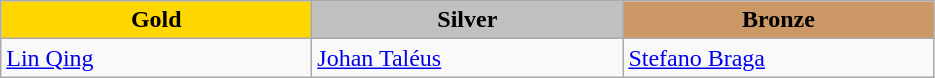<table class="wikitable" style="text-align:left">
<tr align="center">
<td width=200 bgcolor=gold><strong>Gold</strong></td>
<td width=200 bgcolor=silver><strong>Silver</strong></td>
<td width=200 bgcolor=CC9966><strong>Bronze</strong></td>
</tr>
<tr>
<td><a href='#'>Lin Qing</a><br></td>
<td><a href='#'>Johan Taléus</a><br></td>
<td><a href='#'>Stefano Braga</a><br></td>
</tr>
</table>
